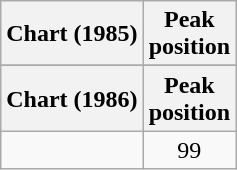<table class="wikitable">
<tr>
<th>Chart (1985)</th>
<th>Peak<br>position</th>
</tr>
<tr>
</tr>
<tr>
</tr>
<tr>
<th scope="col">Chart (1986)</th>
<th scope="col">Peak<br>position</th>
</tr>
<tr>
<td Australian Albums (></td>
<td align="center">99</td>
</tr>
</table>
